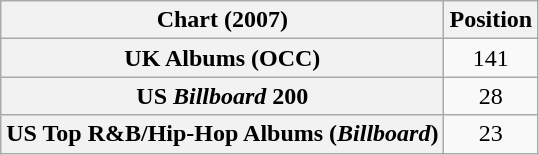<table class="wikitable sortable plainrowheaders" style="text-align:center">
<tr>
<th scope="col">Chart (2007)</th>
<th scope="col">Position</th>
</tr>
<tr>
<th scope="row">UK Albums (OCC)</th>
<td>141</td>
</tr>
<tr>
<th scope="row">US <em>Billboard</em> 200</th>
<td>28</td>
</tr>
<tr>
<th scope="row">US Top R&B/Hip-Hop Albums (<em>Billboard</em>)</th>
<td>23</td>
</tr>
</table>
